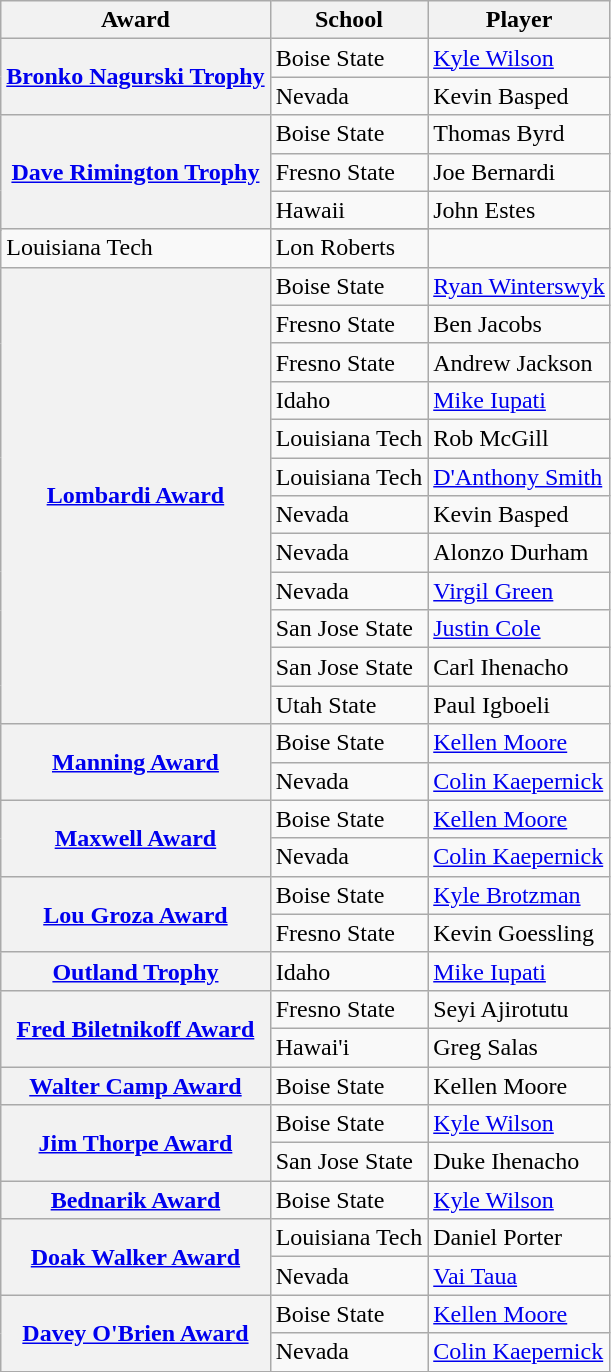<table class="wikitable">
<tr>
<th>Award</th>
<th>School</th>
<th>Player</th>
</tr>
<tr>
<th rowspan="2"><a href='#'>Bronko Nagurski Trophy</a></th>
<td>Boise State</td>
<td><a href='#'>Kyle Wilson</a></td>
</tr>
<tr>
<td>Nevada</td>
<td>Kevin Basped</td>
</tr>
<tr>
<th rowspan="4"><a href='#'>Dave Rimington Trophy</a></th>
<td>Boise State</td>
<td>Thomas Byrd</td>
</tr>
<tr>
<td>Fresno State</td>
<td>Joe Bernardi</td>
</tr>
<tr>
<td>Hawaii</td>
<td>John Estes</td>
</tr>
<tr>
</tr>
<tr>
<td>Louisiana Tech</td>
<td>Lon Roberts</td>
</tr>
<tr>
<th rowspan="12"><a href='#'>Lombardi Award</a></th>
<td>Boise State</td>
<td><a href='#'>Ryan Winterswyk</a></td>
</tr>
<tr>
<td>Fresno State</td>
<td>Ben Jacobs</td>
</tr>
<tr>
<td>Fresno State</td>
<td>Andrew Jackson</td>
</tr>
<tr>
<td>Idaho</td>
<td><a href='#'>Mike Iupati</a></td>
</tr>
<tr>
<td>Louisiana Tech</td>
<td>Rob McGill</td>
</tr>
<tr>
<td>Louisiana Tech</td>
<td><a href='#'>D'Anthony Smith</a></td>
</tr>
<tr>
<td>Nevada</td>
<td>Kevin Basped</td>
</tr>
<tr>
<td>Nevada</td>
<td>Alonzo Durham</td>
</tr>
<tr>
<td>Nevada</td>
<td><a href='#'>Virgil Green</a></td>
</tr>
<tr>
<td>San Jose State</td>
<td><a href='#'>Justin Cole</a></td>
</tr>
<tr>
<td>San Jose State</td>
<td>Carl Ihenacho</td>
</tr>
<tr>
<td>Utah State</td>
<td>Paul Igboeli</td>
</tr>
<tr>
<th rowspan="2"><a href='#'>Manning Award</a></th>
<td>Boise State</td>
<td><a href='#'>Kellen Moore</a></td>
</tr>
<tr>
<td>Nevada</td>
<td><a href='#'>Colin Kaepernick</a></td>
</tr>
<tr>
<th rowspan="2"><a href='#'>Maxwell Award</a></th>
<td>Boise State</td>
<td><a href='#'>Kellen Moore</a></td>
</tr>
<tr>
<td>Nevada</td>
<td><a href='#'>Colin Kaepernick</a></td>
</tr>
<tr>
<th rowspan="2"><a href='#'>Lou Groza Award</a></th>
<td>Boise State</td>
<td><a href='#'>Kyle Brotzman</a></td>
</tr>
<tr>
<td>Fresno State</td>
<td>Kevin Goessling</td>
</tr>
<tr>
<th rowspan="1"><a href='#'>Outland Trophy</a></th>
<td>Idaho</td>
<td><a href='#'>Mike Iupati</a></td>
</tr>
<tr>
<th rowspan="2"><a href='#'>Fred Biletnikoff Award</a></th>
<td>Fresno State</td>
<td>Seyi Ajirotutu</td>
</tr>
<tr>
<td>Hawai'i</td>
<td>Greg Salas</td>
</tr>
<tr>
<th rowspan="1"><a href='#'>Walter Camp Award</a></th>
<td>Boise State</td>
<td>Kellen Moore</td>
</tr>
<tr>
<th rowspan="2"><a href='#'>Jim Thorpe Award</a></th>
<td>Boise State</td>
<td><a href='#'>Kyle Wilson</a></td>
</tr>
<tr>
<td>San Jose State</td>
<td>Duke Ihenacho</td>
</tr>
<tr>
<th rowspan="1"><a href='#'>Bednarik Award</a></th>
<td>Boise State</td>
<td><a href='#'>Kyle Wilson</a></td>
</tr>
<tr>
<th rowspan="2"><a href='#'>Doak Walker Award</a></th>
<td>Louisiana Tech</td>
<td>Daniel Porter</td>
</tr>
<tr>
<td>Nevada</td>
<td><a href='#'>Vai Taua</a></td>
</tr>
<tr>
<th rowspan="2"><a href='#'>Davey O'Brien Award</a></th>
<td>Boise State</td>
<td><a href='#'>Kellen Moore</a></td>
</tr>
<tr>
<td>Nevada</td>
<td><a href='#'>Colin Kaepernick</a></td>
</tr>
<tr>
</tr>
</table>
